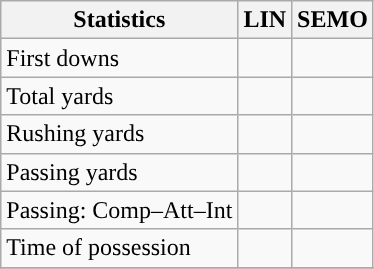<table class="wikitable" style="float: left;">
<tr>
<th>Statistics</th>
<th>LIN</th>
<th>SEMO</th>
</tr>
<tr>
<td>First downs</td>
<td></td>
<td></td>
</tr>
<tr>
<td>Total yards</td>
<td></td>
<td></td>
</tr>
<tr>
<td>Rushing yards</td>
<td></td>
<td></td>
</tr>
<tr>
<td>Passing yards</td>
<td></td>
<td></td>
</tr>
<tr>
<td>Passing: Comp–Att–Int</td>
<td></td>
<td></td>
</tr>
<tr>
<td>Time of possession</td>
<td></td>
<td></td>
</tr>
<tr>
</tr>
</table>
